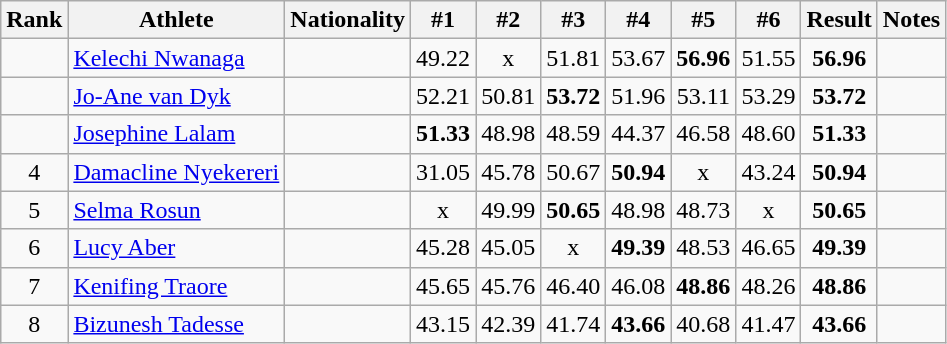<table class="wikitable sortable" style="text-align:center">
<tr>
<th>Rank</th>
<th>Athlete</th>
<th>Nationality</th>
<th>#1</th>
<th>#2</th>
<th>#3</th>
<th>#4</th>
<th>#5</th>
<th>#6</th>
<th>Result</th>
<th>Notes</th>
</tr>
<tr>
<td></td>
<td align="left"><a href='#'>Kelechi Nwanaga</a></td>
<td align=left></td>
<td>49.22</td>
<td>x</td>
<td>51.81</td>
<td>53.67</td>
<td><strong>56.96</strong></td>
<td>51.55</td>
<td><strong>56.96</strong></td>
<td></td>
</tr>
<tr>
<td></td>
<td align="left"><a href='#'>Jo-Ane van Dyk</a></td>
<td align=left></td>
<td>52.21</td>
<td>50.81</td>
<td><strong>53.72</strong></td>
<td>51.96</td>
<td>53.11</td>
<td>53.29</td>
<td><strong>53.72</strong></td>
<td></td>
</tr>
<tr>
<td></td>
<td align="left"><a href='#'>Josephine Lalam</a></td>
<td align=left></td>
<td><strong>51.33</strong></td>
<td>48.98</td>
<td>48.59</td>
<td>44.37</td>
<td>46.58</td>
<td>48.60</td>
<td><strong>51.33</strong></td>
<td></td>
</tr>
<tr>
<td>4</td>
<td align="left"><a href='#'>Damacline Nyekereri</a></td>
<td align=left></td>
<td>31.05</td>
<td>45.78</td>
<td>50.67</td>
<td><strong>50.94</strong></td>
<td>x</td>
<td>43.24</td>
<td><strong>50.94</strong></td>
<td></td>
</tr>
<tr>
<td>5</td>
<td align="left"><a href='#'>Selma Rosun</a></td>
<td align=left></td>
<td>x</td>
<td>49.99</td>
<td><strong>50.65</strong></td>
<td>48.98</td>
<td>48.73</td>
<td>x</td>
<td><strong>50.65</strong></td>
<td></td>
</tr>
<tr>
<td>6</td>
<td align="left"><a href='#'>Lucy Aber</a></td>
<td align=left></td>
<td>45.28</td>
<td>45.05</td>
<td>x</td>
<td><strong>49.39</strong></td>
<td>48.53</td>
<td>46.65</td>
<td><strong>49.39</strong></td>
<td></td>
</tr>
<tr>
<td>7</td>
<td align="left"><a href='#'>Kenifing Traore</a></td>
<td align=left></td>
<td>45.65</td>
<td>45.76</td>
<td>46.40</td>
<td>46.08</td>
<td><strong>48.86</strong></td>
<td>48.26</td>
<td><strong>48.86</strong></td>
<td></td>
</tr>
<tr>
<td>8</td>
<td align="left"><a href='#'>Bizunesh Tadesse</a></td>
<td align=left></td>
<td>43.15</td>
<td>42.39</td>
<td>41.74</td>
<td><strong>43.66</strong></td>
<td>40.68</td>
<td>41.47</td>
<td><strong>43.66</strong></td>
<td></td>
</tr>
</table>
